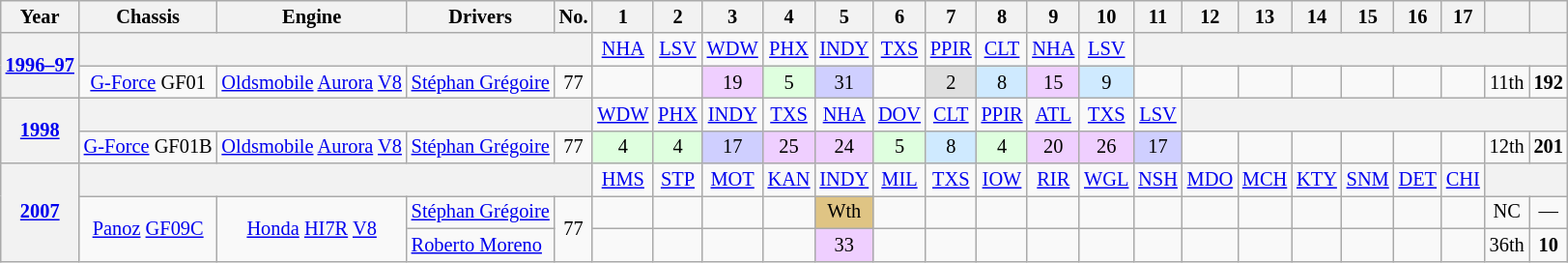<table class="wikitable" style="text-align:center; font-size:85%">
<tr>
<th>Year</th>
<th>Chassis</th>
<th>Engine</th>
<th>Drivers</th>
<th>No.</th>
<th>1</th>
<th>2</th>
<th>3</th>
<th>4</th>
<th>5</th>
<th>6</th>
<th>7</th>
<th>8</th>
<th>9</th>
<th>10</th>
<th>11</th>
<th>12</th>
<th>13</th>
<th>14</th>
<th>15</th>
<th>16</th>
<th>17</th>
<th></th>
<th></th>
</tr>
<tr>
<th rowspan=2><a href='#'>1996–97</a></th>
<th colspan=4></th>
<td><a href='#'>NHA</a></td>
<td><a href='#'>LSV</a></td>
<td><a href='#'>WDW</a></td>
<td><a href='#'>PHX</a></td>
<td><a href='#'>INDY</a></td>
<td><a href='#'>TXS</a></td>
<td><a href='#'>PPIR</a></td>
<td><a href='#'>CLT</a></td>
<td><a href='#'>NHA</a></td>
<td><a href='#'>LSV</a></td>
<th colspan=9></th>
</tr>
<tr>
<td><a href='#'>G-Force</a> GF01</td>
<td><a href='#'>Oldsmobile</a> <a href='#'>Aurora</a> <a href='#'>V8</a></td>
<td align=left> <a href='#'>Stéphan Grégoire</a></td>
<td>77</td>
<td></td>
<td></td>
<td style="background:#EFCFFF;" align=center>19</td>
<td style="background:#DFFFDF;" align=center>5</td>
<td style="background:#CFCFFF;" align=center>31</td>
<td></td>
<td style="background:#DFDFDF;" align=center>2</td>
<td style="background:#CFEAFF;" align=center>8</td>
<td style="background:#EFCFFF;" align=center>15</td>
<td style="background:#CFEAFF;" align=center>9</td>
<td></td>
<td></td>
<td></td>
<td></td>
<td></td>
<td></td>
<td></td>
<td>11th</td>
<td><strong>192</strong></td>
</tr>
<tr>
<th rowspan=2><a href='#'>1998</a></th>
<th colspan=4></th>
<td><a href='#'>WDW</a></td>
<td><a href='#'>PHX</a></td>
<td><a href='#'>INDY</a></td>
<td><a href='#'>TXS</a></td>
<td><a href='#'>NHA</a></td>
<td><a href='#'>DOV</a></td>
<td><a href='#'>CLT</a></td>
<td><a href='#'>PPIR</a></td>
<td><a href='#'>ATL</a></td>
<td><a href='#'>TXS</a></td>
<td><a href='#'>LSV</a></td>
<th colspan=8></th>
</tr>
<tr>
<td><a href='#'>G-Force</a> GF01B</td>
<td><a href='#'>Oldsmobile</a> <a href='#'>Aurora</a> <a href='#'>V8</a></td>
<td align=left> <a href='#'>Stéphan Grégoire</a></td>
<td>77</td>
<td style="background:#DFFFDF;" align=center>4</td>
<td style="background:#DFFFDF;" align=center>4</td>
<td style="background:#CFCFFF;" align=center>17</td>
<td style="background:#EFCFFF;" align=center>25</td>
<td style="background:#EFCFFF;" align=center>24</td>
<td style="background:#DFFFDF;" align=center>5</td>
<td style="background:#CFEAFF;" align=center>8</td>
<td style="background:#DFFFDF;" align=center>4</td>
<td style="background:#EFCFFF;" align=center>20</td>
<td style="background:#EFCFFF;" align=center>26</td>
<td style="background:#CFCFFF;" align=center>17</td>
<td></td>
<td></td>
<td></td>
<td></td>
<td></td>
<td></td>
<td>12th</td>
<td><strong>201</strong></td>
</tr>
<tr>
<th rowspan="3"><a href='#'>2007</a></th>
<th colspan=4></th>
<td><a href='#'>HMS</a></td>
<td><a href='#'>STP</a></td>
<td><a href='#'>MOT</a></td>
<td><a href='#'>KAN</a></td>
<td><a href='#'>INDY</a></td>
<td><a href='#'>MIL</a></td>
<td><a href='#'>TXS</a></td>
<td><a href='#'>IOW</a></td>
<td><a href='#'>RIR</a></td>
<td><a href='#'>WGL</a></td>
<td><a href='#'>NSH</a></td>
<td><a href='#'>MDO</a></td>
<td><a href='#'>MCH</a></td>
<td><a href='#'>KTY</a></td>
<td><a href='#'>SNM</a></td>
<td><a href='#'>DET</a></td>
<td><a href='#'>CHI</a></td>
<th colspan=2></th>
</tr>
<tr>
<td rowspan=2><a href='#'>Panoz</a> <a href='#'>GF09C</a></td>
<td rowspan=2><a href='#'>Honda</a> <a href='#'>HI7R</a> <a href='#'>V8</a></td>
<td align=left> <a href='#'>Stéphan Grégoire</a></td>
<td rowspan=2>77</td>
<td></td>
<td></td>
<td></td>
<td></td>
<td style="background:#DFC484;" align=center>Wth</td>
<td></td>
<td></td>
<td></td>
<td></td>
<td></td>
<td></td>
<td></td>
<td></td>
<td></td>
<td></td>
<td></td>
<td></td>
<td>NC</td>
<td>—</td>
</tr>
<tr>
<td align=left> <a href='#'>Roberto Moreno</a></td>
<td></td>
<td></td>
<td></td>
<td></td>
<td style="background:#EFCFFF;" align=center>33</td>
<td></td>
<td></td>
<td></td>
<td></td>
<td></td>
<td></td>
<td></td>
<td></td>
<td></td>
<td></td>
<td></td>
<td></td>
<td>36th</td>
<td><strong>10</strong></td>
</tr>
</table>
